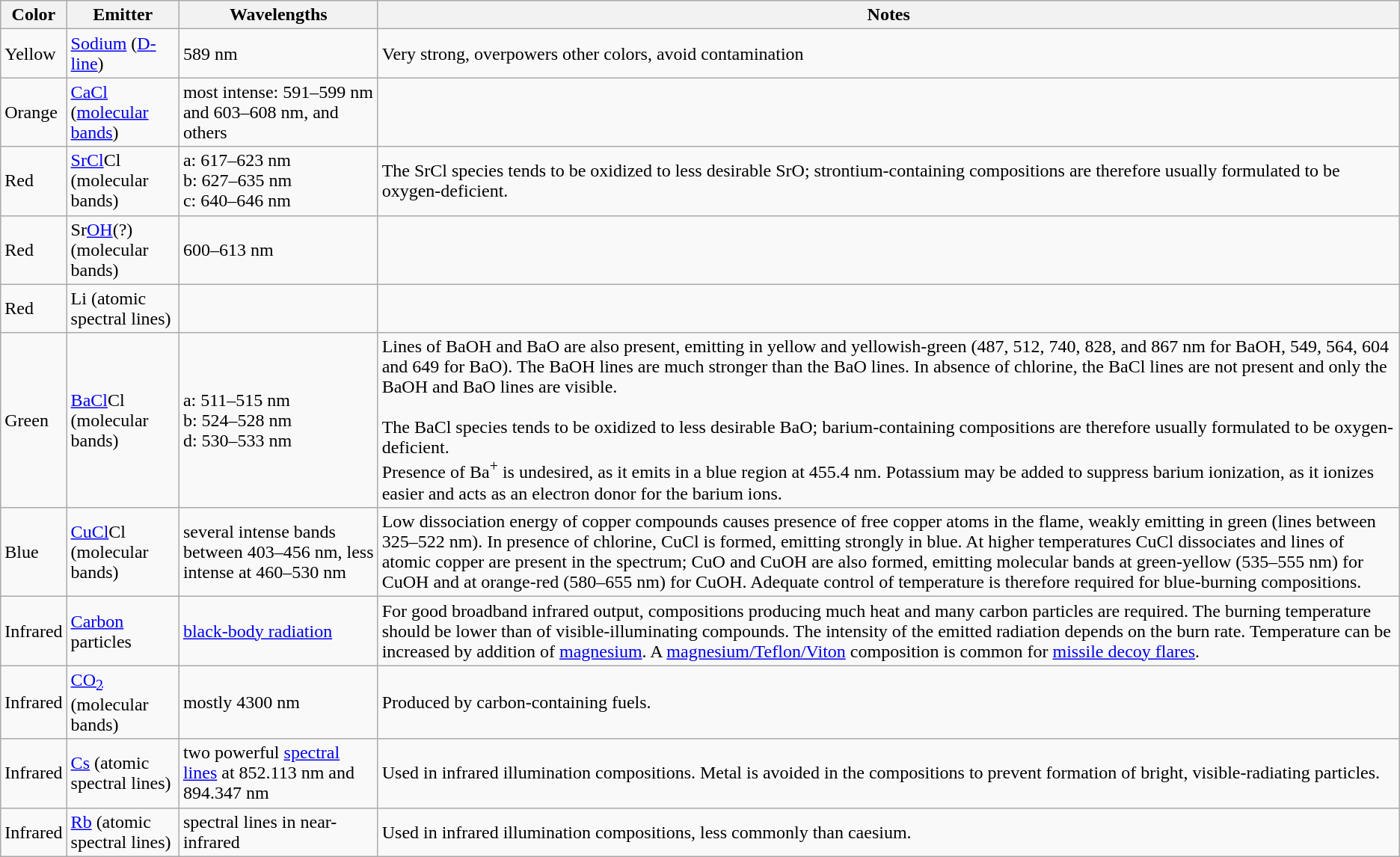<table class="wikitable">
<tr>
<th>Color</th>
<th>Emitter</th>
<th>Wavelengths</th>
<th>Notes</th>
</tr>
<tr>
<td>Yellow</td>
<td><a href='#'>Sodium</a> (<a href='#'>D-line</a>)</td>
<td>589 nm</td>
<td>Very strong, overpowers other colors, avoid contamination</td>
</tr>
<tr>
<td>Orange</td>
<td><a href='#'>Ca</a><a href='#'>Cl</a> (<a href='#'>molecular bands</a>)</td>
<td>most intense: 591–599 nm and 603–608 nm, and others</td>
<td></td>
</tr>
<tr>
<td>Red</td>
<td><a href='#'>SrCl</a>Cl (molecular bands)</td>
<td>a: 617–623 nm<br>b: 627–635 nm<br>c: 640–646 nm</td>
<td>The SrCl species tends to be oxidized to less desirable SrO; strontium-containing compositions are therefore usually formulated to be oxygen-deficient.</td>
</tr>
<tr>
<td>Red</td>
<td>Sr<a href='#'>OH</a>(?) (molecular bands)</td>
<td>600–613 nm</td>
<td></td>
</tr>
<tr>
<td>Red</td>
<td>Li (atomic spectral lines)</td>
<td></td>
<td></td>
</tr>
<tr>
<td>Green</td>
<td><a href='#'>BaCl</a>Cl (molecular bands)</td>
<td>a: 511–515 nm<br>b: 524–528 nm<br>d: 530–533 nm</td>
<td>Lines of BaOH and BaO are also present, emitting in yellow and yellowish-green (487, 512, 740, 828, and 867 nm for BaOH, 549, 564, 604 and 649 for BaO). The BaOH lines are much stronger than the BaO lines. In absence of chlorine, the BaCl lines are not present and only the BaOH and BaO lines are visible.<br><br>The BaCl species tends to be oxidized to less desirable BaO; barium-containing compositions are therefore usually formulated to be oxygen-deficient.
<br>Presence of Ba<sup>+</sup> is undesired, as it emits in a blue region at 455.4 nm. Potassium may be added to suppress barium ionization, as it ionizes easier and acts as an electron donor for the barium ions.</td>
</tr>
<tr>
<td>Blue</td>
<td><a href='#'>CuCl</a>Cl (molecular bands)</td>
<td>several intense bands between 403–456 nm, less intense at 460–530 nm</td>
<td>Low dissociation energy of copper compounds causes presence of free copper atoms in the flame, weakly emitting in green (lines between 325–522 nm). In presence of chlorine, CuCl is formed, emitting strongly in blue. At higher temperatures CuCl dissociates and lines of atomic copper are present in the spectrum; CuO and CuOH are also formed, emitting molecular bands at green-yellow (535–555 nm) for CuOH and at orange-red (580–655 nm) for CuOH. Adequate control of temperature is therefore required for blue-burning compositions.</td>
</tr>
<tr>
<td>Infrared</td>
<td><a href='#'>Carbon</a> particles</td>
<td><a href='#'>black-body radiation</a></td>
<td>For good broadband infrared output, compositions producing much heat and many carbon particles are required. The burning temperature should be lower than of visible-illuminating compounds. The intensity of the emitted radiation depends on the burn rate. Temperature can be increased by addition of <a href='#'>magnesium</a>. A <a href='#'>magnesium/Teflon/Viton</a> composition is common for <a href='#'>missile decoy flares</a>.</td>
</tr>
<tr>
<td>Infrared</td>
<td><a href='#'>CO<sub>2</sub></a> (molecular bands)</td>
<td>mostly 4300 nm</td>
<td>Produced by carbon-containing fuels.</td>
</tr>
<tr>
<td>Infrared</td>
<td><a href='#'>Cs</a> (atomic spectral lines)</td>
<td>two powerful <a href='#'>spectral lines</a> at 852.113 nm and 894.347 nm</td>
<td>Used in infrared illumination compositions. Metal is avoided in the compositions to prevent formation of bright, visible-radiating particles.</td>
</tr>
<tr>
<td>Infrared</td>
<td><a href='#'>Rb</a> (atomic spectral lines)</td>
<td>spectral lines in near-infrared</td>
<td>Used in infrared illumination compositions, less commonly than caesium.</td>
</tr>
</table>
